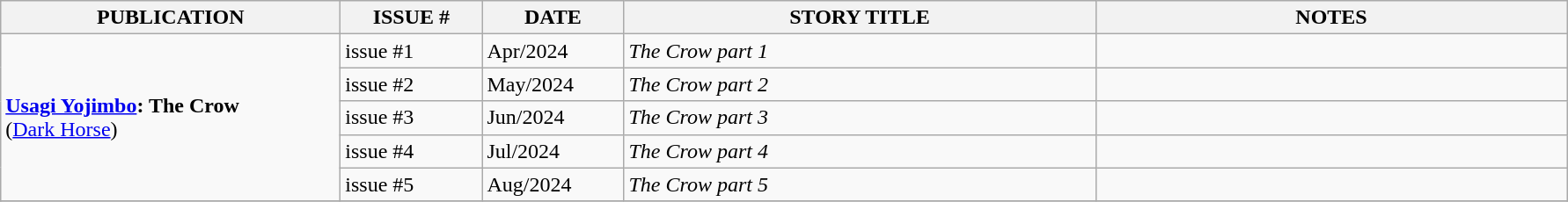<table class="wikitable">
<tr>
<th width="250"><strong>PUBLICATION</strong></th>
<th width="100"><strong>ISSUE #</strong></th>
<th width="100"><strong>DATE</strong></th>
<th width="350"><strong>STORY TITLE</strong></th>
<th width="350"><strong>NOTES</strong></th>
</tr>
<tr>
<td rowspan=5><strong><a href='#'>Usagi Yojimbo</a>: The Crow</strong><br>(<a href='#'>Dark Horse</a>)</td>
<td>issue #1</td>
<td>Apr/2024</td>
<td><em>The Crow part 1</em></td>
<td></td>
</tr>
<tr>
<td>issue #2</td>
<td>May/2024</td>
<td><em>The Crow part 2</em></td>
<td></td>
</tr>
<tr>
<td>issue #3</td>
<td>Jun/2024</td>
<td><em>The Crow part 3</em></td>
<td></td>
</tr>
<tr>
<td>issue #4</td>
<td>Jul/2024</td>
<td><em>The Crow part 4</em></td>
<td></td>
</tr>
<tr>
<td>issue #5</td>
<td>Aug/2024</td>
<td><em>The Crow part 5</em></td>
<td></td>
</tr>
<tr>
</tr>
</table>
